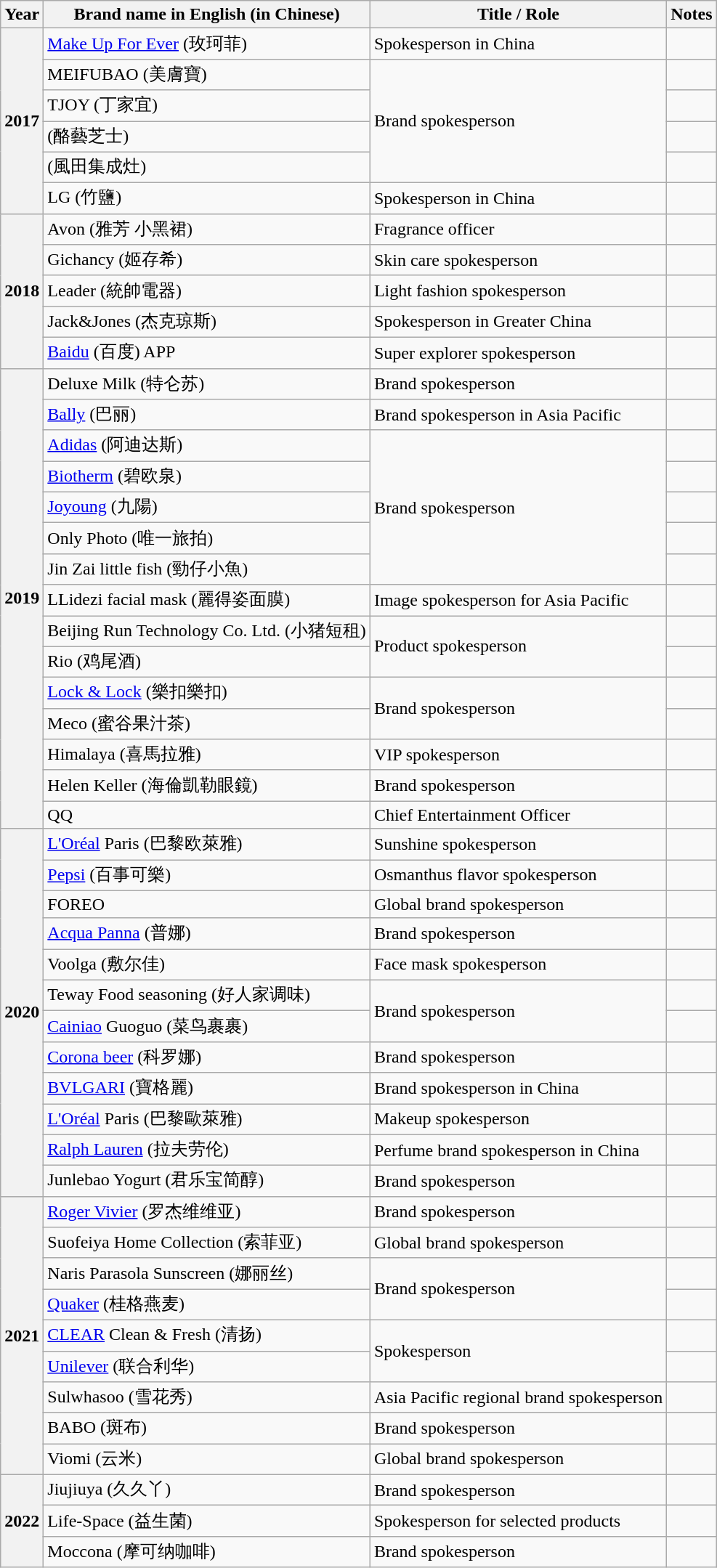<table class="wikitable">
<tr>
<th>Year</th>
<th>Brand name in English (in Chinese)</th>
<th>Title / Role</th>
<th>Notes</th>
</tr>
<tr>
<th rowspan=6>2017</th>
<td><a href='#'>Make Up For Ever</a> (玫珂菲)</td>
<td>Spokesperson in China</td>
<td></td>
</tr>
<tr>
<td>MEIFUBAO (美膚寶)</td>
<td rowspan=4>Brand spokesperson</td>
<td></td>
</tr>
<tr>
<td>TJOY (丁家宜)</td>
<td></td>
</tr>
<tr>
<td>(酪藝芝士)</td>
<td></td>
</tr>
<tr>
<td>(風田集成灶)</td>
<td></td>
</tr>
<tr>
<td>LG (竹鹽)</td>
<td>Spokesperson in China</td>
<td></td>
</tr>
<tr>
<th rowspan=5>2018</th>
<td>Avon (雅芳 小黑裙)</td>
<td>Fragrance officer</td>
<td></td>
</tr>
<tr>
<td>Gichancy (姬存希)</td>
<td>Skin care spokesperson</td>
<td></td>
</tr>
<tr>
<td>Leader (統帥電器)</td>
<td>Light fashion spokesperson</td>
<td></td>
</tr>
<tr>
<td>Jack&Jones (杰克琼斯)</td>
<td>Spokesperson in Greater China</td>
<td></td>
</tr>
<tr>
<td><a href='#'>Baidu</a> (百度) APP</td>
<td>Super explorer spokesperson</td>
<td></td>
</tr>
<tr>
<th rowspan=15>2019</th>
<td>Deluxe Milk (特仑苏)</td>
<td>Brand spokesperson</td>
<td></td>
</tr>
<tr>
<td><a href='#'>Bally</a> (巴丽)</td>
<td>Brand spokesperson in Asia Pacific</td>
<td></td>
</tr>
<tr>
<td><a href='#'>Adidas</a> (阿迪达斯)</td>
<td rowspan=5>Brand spokesperson</td>
<td></td>
</tr>
<tr>
<td><a href='#'>Biotherm</a> (碧欧泉)</td>
<td></td>
</tr>
<tr>
<td><a href='#'>Joyoung</a> (九陽)</td>
<td></td>
</tr>
<tr>
<td>Only Photo (唯一旅拍)</td>
<td></td>
</tr>
<tr>
<td>Jin Zai little fish (勁仔小魚)</td>
<td></td>
</tr>
<tr>
<td>LLidezi facial mask (麗得姿面膜)</td>
<td>Image spokesperson for Asia Pacific</td>
<td></td>
</tr>
<tr>
<td>Beijing Run Technology Co. Ltd. (小猪短租)</td>
<td rowspan=2>Product spokesperson</td>
<td></td>
</tr>
<tr>
<td>Rio (鸡尾酒)</td>
<td></td>
</tr>
<tr>
<td><a href='#'>Lock & Lock</a> (樂扣樂扣)</td>
<td rowspan=2>Brand spokesperson</td>
<td></td>
</tr>
<tr>
<td>Meco (蜜谷果汁茶)</td>
<td></td>
</tr>
<tr>
<td>Himalaya (喜馬拉雅)</td>
<td>VIP spokesperson</td>
<td></td>
</tr>
<tr>
<td>Helen Keller (海倫凱勒眼鏡)</td>
<td>Brand spokesperson</td>
<td></td>
</tr>
<tr>
<td>QQ</td>
<td>Chief Entertainment Officer</td>
<td></td>
</tr>
<tr>
<th rowspan=12>2020</th>
<td><a href='#'>L'Oréal</a> Paris (巴黎欧萊雅)</td>
<td>Sunshine spokesperson</td>
<td></td>
</tr>
<tr>
<td><a href='#'>Pepsi</a> (百事可樂)</td>
<td>Osmanthus flavor spokesperson</td>
<td></td>
</tr>
<tr>
<td>FOREO</td>
<td>Global brand spokesperson</td>
<td></td>
</tr>
<tr>
<td><a href='#'>Acqua Panna</a> (普娜)</td>
<td>Brand spokesperson</td>
<td></td>
</tr>
<tr>
<td>Voolga (敷尔佳)</td>
<td>Face mask spokesperson</td>
<td></td>
</tr>
<tr>
<td>Teway Food seasoning (好人家调味)</td>
<td rowspan= 2>Brand spokesperson</td>
<td></td>
</tr>
<tr>
<td><a href='#'>Cainiao</a> Guoguo (菜鸟裹裹)</td>
<td></td>
</tr>
<tr>
<td><a href='#'>Corona beer</a> (科罗娜)</td>
<td>Brand spokesperson</td>
<td></td>
</tr>
<tr>
<td><a href='#'>BVLGARI</a> (寶格麗)</td>
<td>Brand spokesperson in China</td>
<td></td>
</tr>
<tr>
<td><a href='#'>L'Oréal</a> Paris (巴黎歐萊雅)</td>
<td>Makeup spokesperson</td>
<td></td>
</tr>
<tr>
<td><a href='#'>Ralph Lauren</a> (拉夫劳伦)</td>
<td>Perfume brand spokesperson in China</td>
<td></td>
</tr>
<tr>
<td>Junlebao Yogurt (君乐宝简醇)</td>
<td>Brand spokesperson</td>
<td></td>
</tr>
<tr>
<th rowspan=9>2021</th>
<td><a href='#'>Roger Vivier</a> (罗杰维维亚)</td>
<td>Brand spokesperson</td>
<td></td>
</tr>
<tr>
<td>Suofeiya Home Collection (索菲亚)</td>
<td>Global brand spokesperson</td>
<td></td>
</tr>
<tr>
<td>Naris Parasola Sunscreen (娜丽丝)</td>
<td rowspan=2>Brand spokesperson</td>
<td></td>
</tr>
<tr>
<td><a href='#'>Quaker</a> (桂格燕麦)</td>
<td></td>
</tr>
<tr>
<td><a href='#'>CLEAR</a> Clean & Fresh (清扬)</td>
<td rowspan=2>Spokesperson</td>
<td></td>
</tr>
<tr>
<td><a href='#'>Unilever</a> (联合利华)</td>
<td></td>
</tr>
<tr>
<td>Sulwhasoo (雪花秀)</td>
<td>Asia Pacific regional brand spokesperson</td>
<td></td>
</tr>
<tr>
<td>BABO (斑布)</td>
<td>Brand spokesperson</td>
<td></td>
</tr>
<tr>
<td>Viomi (云米)</td>
<td>Global brand spokesperson</td>
<td></td>
</tr>
<tr>
<th rowspan=3>2022</th>
<td>Jiujiuya (久久丫)</td>
<td>Brand spokesperson</td>
<td></td>
</tr>
<tr>
<td>Life-Space (益生菌)</td>
<td>Spokesperson for selected products</td>
<td></td>
</tr>
<tr>
<td>Moccona (摩可纳咖啡)</td>
<td>Brand spokesperson</td>
<td></td>
</tr>
</table>
